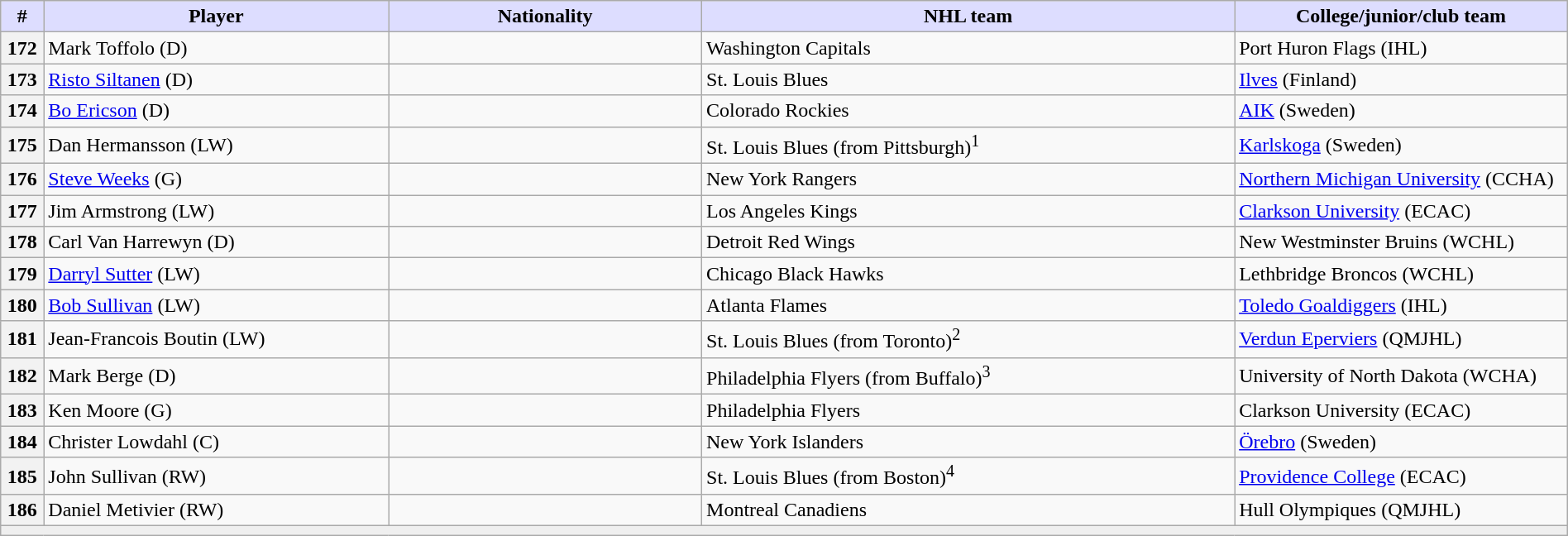<table class="wikitable" style="width: 100%">
<tr>
<th style="background:#ddf; width:2.75%;">#</th>
<th style="background:#ddf; width:22.0%;">Player</th>
<th style="background:#ddf; width:20.0%;">Nationality</th>
<th style="background:#ddf; width:34.0%;">NHL team</th>
<th style="background:#ddf; width:100.0%;">College/junior/club team</th>
</tr>
<tr>
<th>172</th>
<td>Mark Toffolo (D)</td>
<td></td>
<td>Washington Capitals</td>
<td>Port Huron Flags (IHL)</td>
</tr>
<tr>
<th>173</th>
<td><a href='#'>Risto Siltanen</a> (D)</td>
<td></td>
<td>St. Louis Blues</td>
<td><a href='#'>Ilves</a> (Finland)</td>
</tr>
<tr>
<th>174</th>
<td><a href='#'>Bo Ericson</a> (D)</td>
<td></td>
<td>Colorado Rockies</td>
<td><a href='#'>AIK</a> (Sweden)</td>
</tr>
<tr>
<th>175</th>
<td>Dan Hermansson (LW)</td>
<td></td>
<td>St. Louis Blues (from Pittsburgh)<sup>1</sup></td>
<td><a href='#'>Karlskoga</a> (Sweden)</td>
</tr>
<tr>
<th>176</th>
<td><a href='#'>Steve Weeks</a> (G)</td>
<td></td>
<td>New York Rangers</td>
<td><a href='#'>Northern Michigan University</a> (CCHA)</td>
</tr>
<tr>
<th>177</th>
<td>Jim Armstrong (LW)</td>
<td></td>
<td>Los Angeles Kings</td>
<td><a href='#'>Clarkson University</a> (ECAC)</td>
</tr>
<tr>
<th>178</th>
<td>Carl Van Harrewyn (D)</td>
<td></td>
<td>Detroit Red Wings</td>
<td>New Westminster Bruins (WCHL)</td>
</tr>
<tr>
<th>179</th>
<td><a href='#'>Darryl Sutter</a> (LW)</td>
<td></td>
<td>Chicago Black Hawks</td>
<td>Lethbridge Broncos (WCHL)</td>
</tr>
<tr>
<th>180</th>
<td><a href='#'>Bob Sullivan</a> (LW)</td>
<td></td>
<td>Atlanta Flames</td>
<td><a href='#'>Toledo Goaldiggers</a> (IHL)</td>
</tr>
<tr>
<th>181</th>
<td>Jean-Francois Boutin (LW)</td>
<td></td>
<td>St. Louis Blues (from Toronto)<sup>2</sup></td>
<td><a href='#'>Verdun Eperviers</a> (QMJHL)</td>
</tr>
<tr>
<th>182</th>
<td>Mark Berge (D)</td>
<td></td>
<td>Philadelphia Flyers (from Buffalo)<sup>3</sup></td>
<td>University of North Dakota (WCHA)</td>
</tr>
<tr>
<th>183</th>
<td>Ken Moore (G)</td>
<td></td>
<td>Philadelphia Flyers</td>
<td>Clarkson University (ECAC)</td>
</tr>
<tr>
<th>184</th>
<td>Christer Lowdahl (C)</td>
<td></td>
<td>New York Islanders</td>
<td><a href='#'>Örebro</a> (Sweden)</td>
</tr>
<tr>
<th>185</th>
<td>John Sullivan (RW)</td>
<td></td>
<td>St. Louis Blues (from Boston)<sup>4</sup></td>
<td><a href='#'>Providence College</a> (ECAC)</td>
</tr>
<tr>
<th>186</th>
<td>Daniel Metivier (RW)</td>
<td></td>
<td>Montreal Canadiens</td>
<td>Hull Olympiques (QMJHL)</td>
</tr>
<tr>
<td align=center colspan="6" bgcolor="#efefef"></td>
</tr>
</table>
